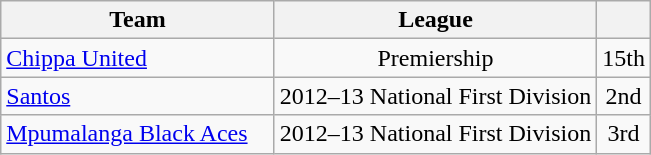<table class="wikitable" style="text-align: center;">
<tr>
<th width="175">Team</th>
<th width"175">League</th>
<th width="20"></th>
</tr>
<tr>
<td align="left"><a href='#'>Chippa United</a></td>
<td>Premiership</td>
<td>15th</td>
</tr>
<tr>
<td align="left"><a href='#'>Santos</a></td>
<td>2012–13 National First Division</td>
<td>2nd</td>
</tr>
<tr>
<td align="left"><a href='#'>Mpumalanga Black Aces</a></td>
<td>2012–13 National First Division</td>
<td>3rd</td>
</tr>
</table>
